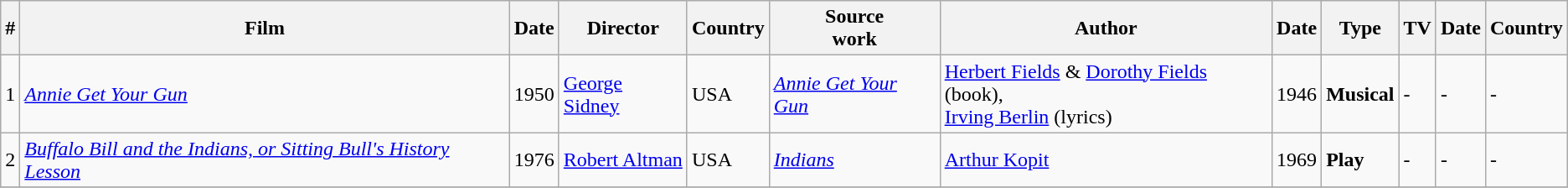<table class="wikitable">
<tr>
<th>#</th>
<th>Film</th>
<th>Date</th>
<th>Director</th>
<th>Country</th>
<th>Source<br>work</th>
<th>Author</th>
<th>Date</th>
<th>Type</th>
<th>TV</th>
<th>Date</th>
<th>Country</th>
</tr>
<tr>
<td>1</td>
<td><em><a href='#'>Annie Get Your Gun</a></em></td>
<td>1950</td>
<td><a href='#'>George Sidney</a></td>
<td>USA</td>
<td><em><a href='#'>Annie Get Your Gun</a></em></td>
<td><a href='#'>Herbert Fields</a> & <a href='#'>Dorothy Fields</a> (book),<br><a href='#'>Irving Berlin</a> (lyrics)</td>
<td>1946</td>
<td><strong>Musical</strong></td>
<td>-</td>
<td>-</td>
<td>-</td>
</tr>
<tr>
<td>2</td>
<td><em><a href='#'>Buffalo Bill and the Indians, or Sitting Bull's History Lesson</a></em></td>
<td>1976</td>
<td><a href='#'>Robert Altman</a></td>
<td>USA</td>
<td><em><a href='#'>Indians</a></em></td>
<td><a href='#'>Arthur Kopit</a></td>
<td>1969</td>
<td><strong>Play</strong></td>
<td>-</td>
<td>-</td>
<td>-</td>
</tr>
<tr>
</tr>
</table>
